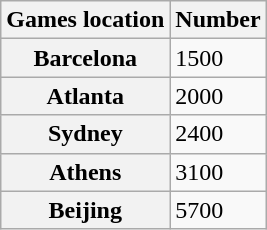<table class="wikitable">
<tr>
<th scope="col">Games location</th>
<th scope="col">Number</th>
</tr>
<tr>
<th scope="row">Barcelona</th>
<td>1500</td>
</tr>
<tr>
<th scope="row">Atlanta</th>
<td>2000</td>
</tr>
<tr>
<th scope="row">Sydney</th>
<td>2400</td>
</tr>
<tr>
<th scope="row">Athens</th>
<td>3100</td>
</tr>
<tr>
<th scope="row">Beijing</th>
<td>5700</td>
</tr>
</table>
